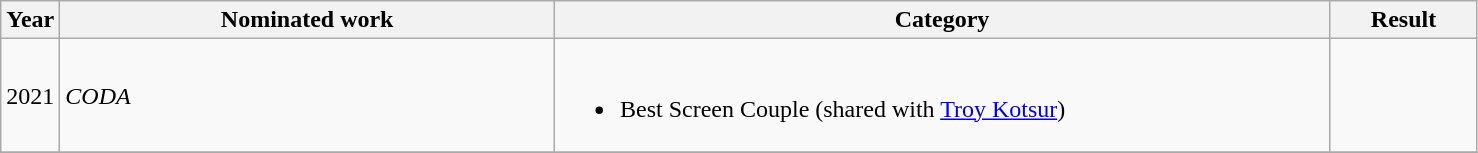<table class=wikitable>
<tr>
<th width=4%>Year</th>
<th width=33.5%>Nominated work</th>
<th width=52.5%>Category</th>
<th width=10%>Result</th>
</tr>
<tr>
<td>2021</td>
<td><em>CODA</em></td>
<td><br><ul><li>Best Screen Couple (shared with <a href='#'>Troy Kotsur</a>)</li></ul></td>
<td></td>
</tr>
<tr>
</tr>
</table>
